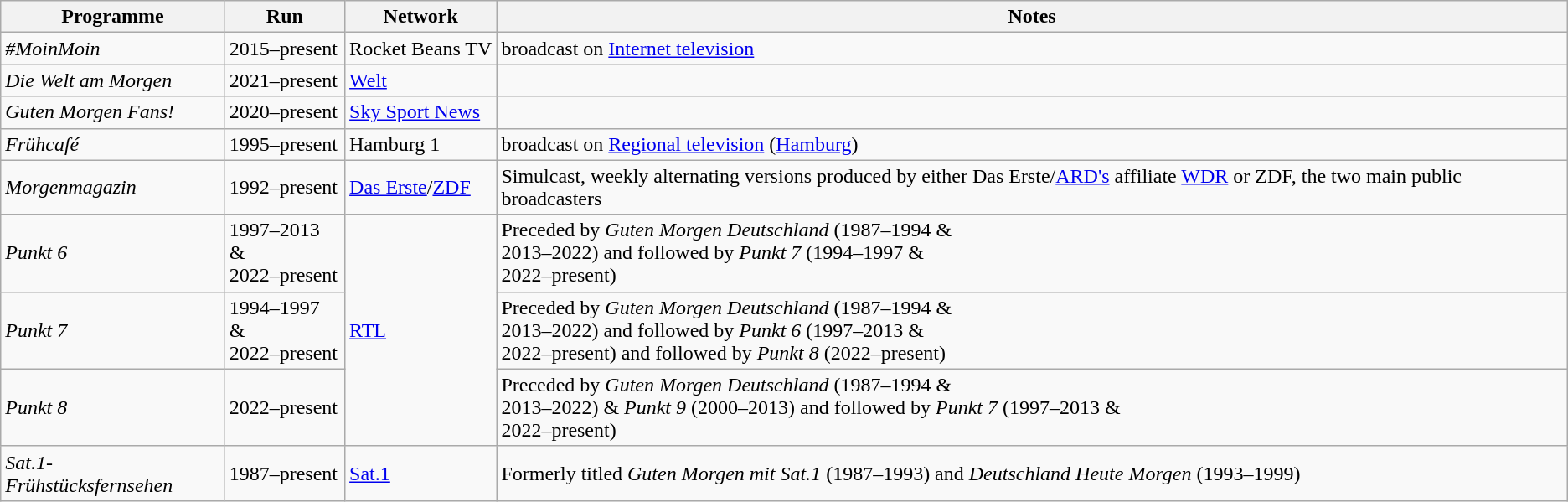<table class="wikitable">
<tr>
<th>Programme</th>
<th>Run</th>
<th>Network</th>
<th>Notes</th>
</tr>
<tr>
<td><em>#MoinMoin</em></td>
<td>2015–present</td>
<td>Rocket Beans TV</td>
<td>broadcast on <a href='#'>Internet television</a></td>
</tr>
<tr>
<td><em>Die Welt am Morgen</em></td>
<td>2021–present</td>
<td><a href='#'>Welt</a></td>
<td></td>
</tr>
<tr>
<td><em>Guten Morgen Fans!</em></td>
<td>2020–present</td>
<td><a href='#'>Sky Sport News</a></td>
<td></td>
</tr>
<tr>
<td><em>Frühcafé</em></td>
<td>1995–present</td>
<td>Hamburg 1</td>
<td>broadcast on <a href='#'>Regional television</a> (<a href='#'>Hamburg</a>)</td>
</tr>
<tr>
<td><em>Morgenmagazin</em></td>
<td>1992–present</td>
<td><a href='#'>Das Erste</a>/<a href='#'>ZDF</a></td>
<td>Simulcast, weekly alternating versions produced by either Das Erste/<a href='#'>ARD's</a> affiliate <a href='#'>WDR</a> or ZDF, the two main public broadcasters</td>
</tr>
<tr>
<td><em>Punkt 6</em></td>
<td>1997–2013 &<br> 2022–present</td>
<td rowspan="3"><a href='#'>RTL</a></td>
<td>Preceded by <em>Guten Morgen Deutschland</em> (1987–1994 &<br> 2013–2022) and followed by <em>Punkt 7</em> (1994–1997 &<br> 2022–present)</td>
</tr>
<tr>
<td><em>Punkt 7</em></td>
<td>1994–1997 &<br> 2022–present</td>
<td>Preceded by <em>Guten Morgen Deutschland</em> (1987–1994 &<br> 2013–2022) and followed by <em>Punkt 6</em> (1997–2013 &<br> 2022–present) and followed by <em>Punkt 8</em> (2022–present)</td>
</tr>
<tr>
<td><em>Punkt 8</em></td>
<td>2022–present</td>
<td>Preceded by <em>Guten Morgen Deutschland</em> (1987–1994 &<br> 2013–2022) & <em>Punkt 9</em> (2000–2013) and followed by <em>Punkt 7</em> (1997–2013 &<br> 2022–present)</td>
</tr>
<tr>
<td><em>Sat.1-Frühstücksfernsehen</em></td>
<td>1987–present</td>
<td><a href='#'>Sat.1</a></td>
<td>Formerly titled <em>Guten Morgen mit Sat.1</em> (1987–1993) and <em>Deutschland Heute Morgen</em> (1993–1999)</td>
</tr>
</table>
